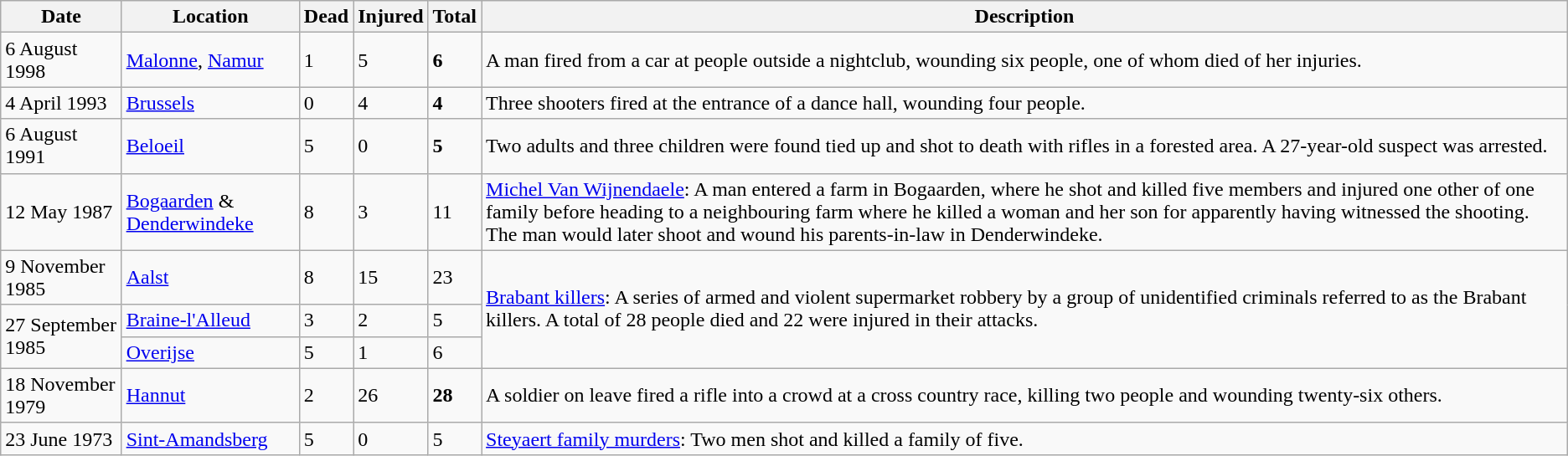<table class="wikitable sortable">
<tr>
<th>Date</th>
<th>Location</th>
<th>Dead</th>
<th>Injured</th>
<th>Total</th>
<th>Description</th>
</tr>
<tr>
<td>6 August 1998</td>
<td><a href='#'>Malonne</a>, <a href='#'>Namur</a></td>
<td>1</td>
<td>5</td>
<td><strong>6</strong></td>
<td>A man fired from a car at people outside a nightclub, wounding six people, one of whom died of her injuries.</td>
</tr>
<tr>
<td>4 April 1993</td>
<td><a href='#'>Brussels</a></td>
<td>0</td>
<td>4</td>
<td><strong>4</strong></td>
<td>Three shooters fired at the entrance of a dance hall, wounding four people.</td>
</tr>
<tr>
<td>6 August 1991</td>
<td><a href='#'>Beloeil</a></td>
<td>5</td>
<td>0</td>
<td><strong>5</strong></td>
<td>Two adults and three children were found tied up and shot to death with rifles in a forested area. A 27-year-old suspect was arrested.</td>
</tr>
<tr>
<td>12 May 1987</td>
<td><a href='#'>Bogaarden</a> & <a href='#'>Denderwindeke</a></td>
<td>8</td>
<td>3</td>
<td>11</td>
<td><a href='#'>Michel Van Wijnendaele</a>: A man entered a farm in Bogaarden, where he shot and killed five members and injured one other of one family before heading to a neighbouring farm where he killed a woman and her son for apparently having witnessed the shooting. The man would later shoot and wound his parents-in-law in Denderwindeke.</td>
</tr>
<tr>
<td>9 November 1985</td>
<td><a href='#'>Aalst</a></td>
<td>8</td>
<td>15</td>
<td>23</td>
<td rowspan="3"><a href='#'>Brabant killers</a>: A series of armed and violent supermarket robbery by a group of unidentified criminals referred to as the Brabant killers. A total of 28 people died and 22 were injured in their attacks.</td>
</tr>
<tr>
<td rowspan="2">27 September 1985</td>
<td><a href='#'>Braine-l'Alleud</a></td>
<td>3</td>
<td>2</td>
<td>5</td>
</tr>
<tr>
<td><a href='#'>Overijse</a></td>
<td>5</td>
<td>1</td>
<td>6</td>
</tr>
<tr>
<td>18 November 1979</td>
<td><a href='#'>Hannut</a></td>
<td>2</td>
<td>26</td>
<td><strong>28</strong></td>
<td>A soldier on leave fired a rifle into a crowd at a cross country race, killing two people and wounding twenty-six others.</td>
</tr>
<tr>
<td>23 June 1973</td>
<td><a href='#'>Sint-Amandsberg</a></td>
<td>5</td>
<td>0</td>
<td>5</td>
<td><a href='#'>Steyaert family murders</a>: Two men shot and killed a family of five.</td>
</tr>
</table>
